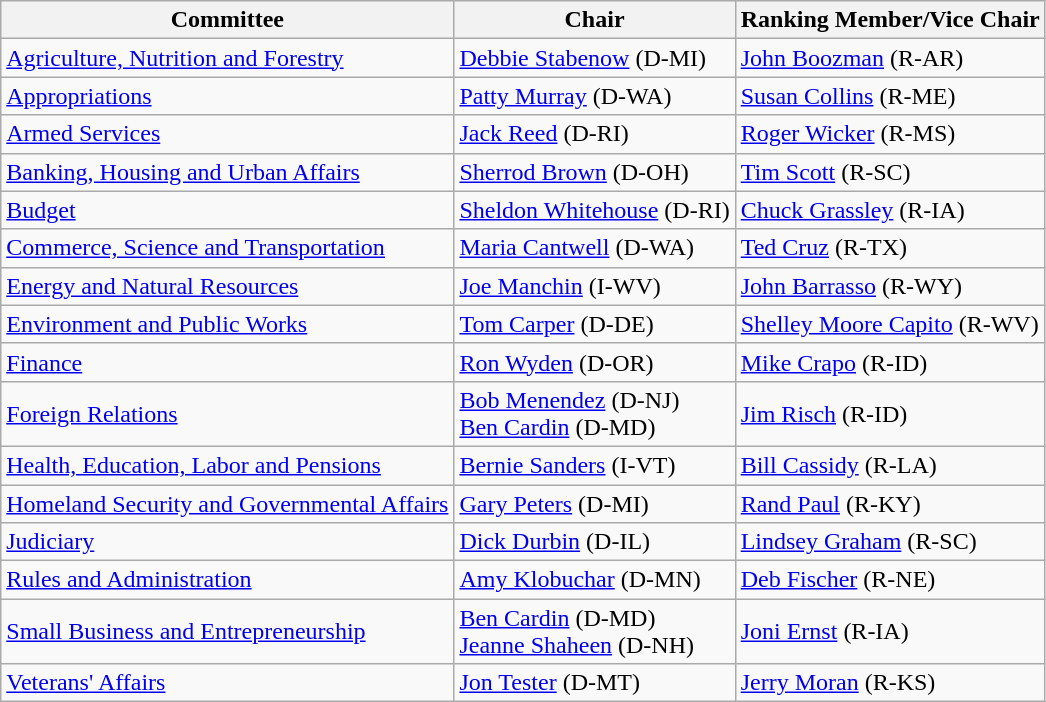<table class="wikitable">
<tr>
<th>Committee</th>
<th>Chair</th>
<th>Ranking Member/Vice Chair</th>
</tr>
<tr>
<td><a href='#'>Agriculture, Nutrition and Forestry</a></td>
<td><a href='#'>Debbie Stabenow</a> (D-MI)</td>
<td><a href='#'>John Boozman</a> (R-AR)</td>
</tr>
<tr>
<td><a href='#'>Appropriations</a></td>
<td><a href='#'>Patty Murray</a> (D-WA)</td>
<td><a href='#'>Susan Collins</a> (R-ME)</td>
</tr>
<tr>
<td><a href='#'>Armed Services</a></td>
<td><a href='#'>Jack Reed</a> (D-RI)</td>
<td><a href='#'>Roger Wicker</a> (R-MS)</td>
</tr>
<tr>
<td><a href='#'>Banking, Housing and Urban Affairs</a></td>
<td><a href='#'>Sherrod Brown</a> (D-OH)</td>
<td><a href='#'>Tim Scott</a> (R-SC)</td>
</tr>
<tr>
<td><a href='#'>Budget</a></td>
<td><a href='#'>Sheldon Whitehouse</a> (D-RI)</td>
<td><a href='#'>Chuck Grassley</a> (R-IA)</td>
</tr>
<tr>
<td><a href='#'>Commerce, Science and Transportation</a></td>
<td><a href='#'>Maria Cantwell</a> (D-WA)</td>
<td><a href='#'>Ted Cruz</a> (R-TX)</td>
</tr>
<tr>
<td><a href='#'>Energy and Natural Resources</a></td>
<td><a href='#'>Joe Manchin</a> (I-WV) </td>
<td><a href='#'>John Barrasso</a> (R-WY)</td>
</tr>
<tr>
<td><a href='#'>Environment and Public Works</a></td>
<td><a href='#'>Tom Carper</a> (D-DE)</td>
<td><a href='#'>Shelley Moore Capito</a> (R-WV)</td>
</tr>
<tr>
<td><a href='#'>Finance</a></td>
<td><a href='#'>Ron Wyden</a> (D-OR)</td>
<td><a href='#'>Mike Crapo</a> (R-ID)</td>
</tr>
<tr>
<td><a href='#'>Foreign Relations</a></td>
<td><a href='#'>Bob Menendez</a> (D-NJ) <br><a href='#'>Ben Cardin</a> (D-MD) </td>
<td><a href='#'>Jim Risch</a> (R-ID)</td>
</tr>
<tr>
<td><a href='#'>Health, Education, Labor and Pensions</a></td>
<td><a href='#'>Bernie Sanders</a> (I-VT)</td>
<td><a href='#'>Bill Cassidy</a> (R-LA)</td>
</tr>
<tr>
<td><a href='#'>Homeland Security and Governmental Affairs</a></td>
<td><a href='#'>Gary Peters</a> (D-MI)</td>
<td><a href='#'>Rand Paul</a> (R-KY)</td>
</tr>
<tr>
<td><a href='#'>Judiciary</a></td>
<td><a href='#'>Dick Durbin</a> (D-IL)</td>
<td><a href='#'>Lindsey Graham</a> (R-SC)</td>
</tr>
<tr>
<td><a href='#'>Rules and Administration</a></td>
<td><a href='#'>Amy Klobuchar</a> (D-MN)</td>
<td><a href='#'>Deb Fischer</a> (R-NE)</td>
</tr>
<tr>
<td><a href='#'>Small Business and Entrepreneurship</a></td>
<td><a href='#'>Ben Cardin</a> (D-MD) <br><a href='#'>Jeanne Shaheen</a> (D-NH) </td>
<td><a href='#'>Joni Ernst</a> (R-IA)</td>
</tr>
<tr>
<td><a href='#'>Veterans' Affairs</a></td>
<td><a href='#'>Jon Tester</a> (D-MT)</td>
<td><a href='#'>Jerry Moran</a> (R-KS)</td>
</tr>
</table>
